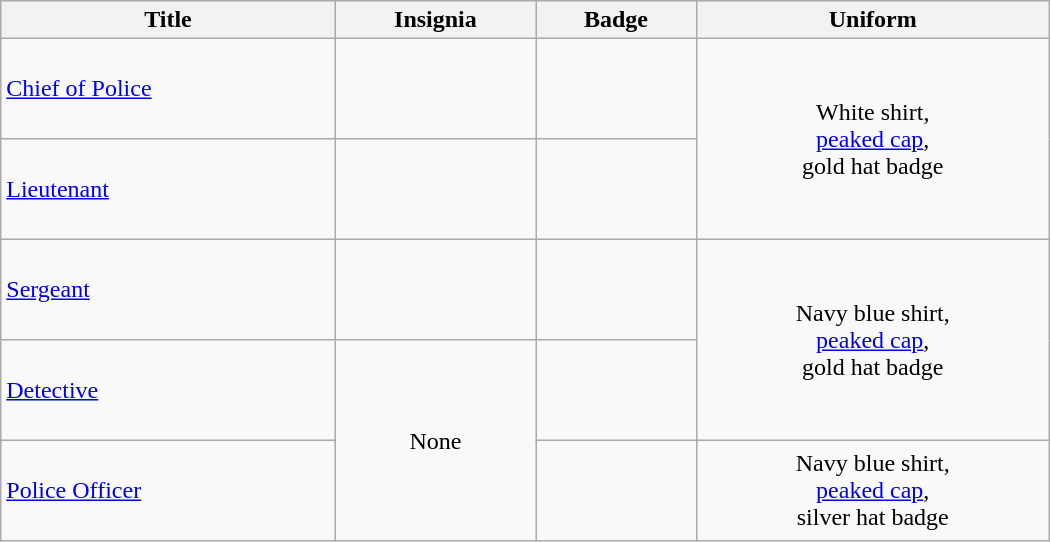<table class="wikitable" style="width:700px;max-width:100%">
<tr>
<th>Title</th>
<th>Insignia</th>
<th>Badge</th>
<th>Uniform</th>
</tr>
<tr>
<td style="padding-top: 1.5em;padding-bottom: 1.5em"><a href='#'>Chief of Police</a></td>
<td></td>
<td></td>
<td rowspan="2" style="text-align:center;">White shirt,<br><a href='#'>peaked cap</a>,<br>gold hat badge</td>
</tr>
<tr>
<td style="padding-top: 1.5em;padding-bottom: 1.5em"><a href='#'>Lieutenant</a></td>
<td></td>
<td></td>
</tr>
<tr>
<td style="padding-top: 1.5em;padding-bottom: 1.5em"><a href='#'>Sergeant</a></td>
<td></td>
<td style="padding-top: 1em;padding-bottom: 1em"></td>
<td rowspan="2" style="text-align:center;">Navy blue shirt,<br><a href='#'>peaked cap</a>,<br>gold hat badge</td>
</tr>
<tr>
<td style="padding-top: 1.5em;padding-bottom: 1.5em"><a href='#'>Detective</a></td>
<td rowspan="2" style="text-align:center;">None</td>
<td style="padding-top: 1em;padding-bottom: 1em"></td>
</tr>
<tr>
<td style="padding-top: 1.5em;padding-bottom: 1.5em"><a href='#'>Police Officer</a></td>
<td style="padding-top: 1em;padding-bottom: 1em"></td>
<td style="text-align:center;">Navy blue shirt,<br><a href='#'>peaked cap</a>,<br>silver hat badge</td>
</tr>
</table>
